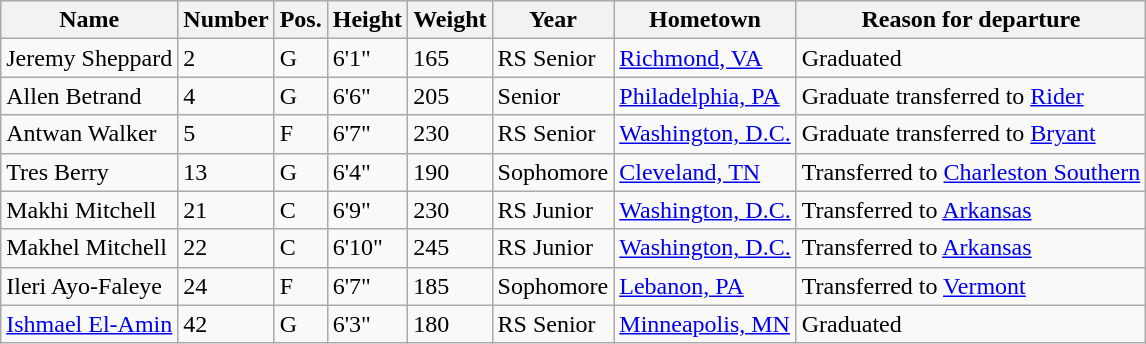<table class="wikitable sortable" border="1">
<tr>
<th>Name</th>
<th>Number</th>
<th>Pos.</th>
<th>Height</th>
<th>Weight</th>
<th>Year</th>
<th>Hometown</th>
<th class="unsortable">Reason for departure</th>
</tr>
<tr>
<td>Jeremy Sheppard</td>
<td>2</td>
<td>G</td>
<td>6'1"</td>
<td>165</td>
<td>RS Senior</td>
<td><a href='#'>Richmond, VA</a></td>
<td>Graduated</td>
</tr>
<tr>
<td>Allen Betrand</td>
<td>4</td>
<td>G</td>
<td>6'6"</td>
<td>205</td>
<td>Senior</td>
<td><a href='#'>Philadelphia, PA</a></td>
<td>Graduate transferred to <a href='#'>Rider</a></td>
</tr>
<tr>
<td>Antwan Walker</td>
<td>5</td>
<td>F</td>
<td>6'7"</td>
<td>230</td>
<td>RS Senior</td>
<td><a href='#'>Washington, D.C.</a></td>
<td>Graduate transferred to <a href='#'>Bryant</a></td>
</tr>
<tr>
<td>Tres Berry</td>
<td>13</td>
<td>G</td>
<td>6'4"</td>
<td>190</td>
<td>Sophomore</td>
<td><a href='#'>Cleveland, TN</a></td>
<td>Transferred to <a href='#'>Charleston Southern</a></td>
</tr>
<tr>
<td>Makhi Mitchell</td>
<td>21</td>
<td>C</td>
<td>6'9"</td>
<td>230</td>
<td>RS Junior</td>
<td><a href='#'>Washington, D.C.</a></td>
<td>Transferred to <a href='#'>Arkansas</a></td>
</tr>
<tr>
<td>Makhel Mitchell</td>
<td>22</td>
<td>C</td>
<td>6'10"</td>
<td>245</td>
<td>RS Junior</td>
<td><a href='#'>Washington, D.C.</a></td>
<td>Transferred to <a href='#'>Arkansas</a></td>
</tr>
<tr>
<td>Ileri Ayo-Faleye</td>
<td>24</td>
<td>F</td>
<td>6'7"</td>
<td>185</td>
<td>Sophomore</td>
<td><a href='#'>Lebanon, PA</a></td>
<td>Transferred to <a href='#'>Vermont</a></td>
</tr>
<tr>
<td><a href='#'>Ishmael El-Amin</a></td>
<td>42</td>
<td>G</td>
<td>6'3"</td>
<td>180</td>
<td>RS Senior</td>
<td><a href='#'>Minneapolis, MN</a></td>
<td>Graduated</td>
</tr>
</table>
